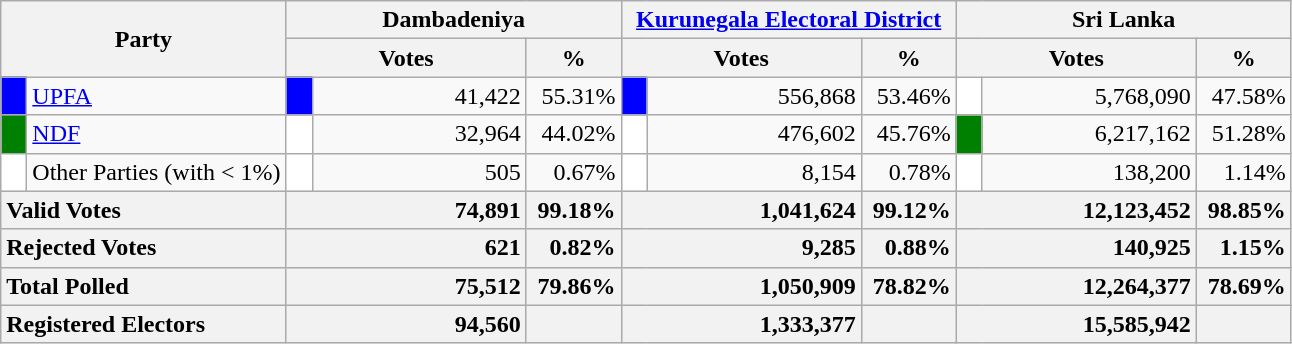<table class="wikitable">
<tr>
<th colspan="2" width="144px"rowspan="2">Party</th>
<th colspan="3" width="216px">Dambadeniya</th>
<th colspan="3" width="216px"><a href='#'>Kurunegala Electoral District</a></th>
<th colspan="3" width="216px">Sri Lanka</th>
</tr>
<tr>
<th colspan="2" width="144px">Votes</th>
<th>%</th>
<th colspan="2" width="144px">Votes</th>
<th>%</th>
<th colspan="2" width="144px">Votes</th>
<th>%</th>
</tr>
<tr>
<td style="background-color:blue;" width="10px"></td>
<td style="text-align:left;"><a href='#'>UPFA</a></td>
<td style="background-color:blue;" width="10px"></td>
<td style="text-align:right;">41,422</td>
<td style="text-align:right;">55.31%</td>
<td style="background-color:blue;" width="10px"></td>
<td style="text-align:right;">556,868</td>
<td style="text-align:right;">53.46%</td>
<td style="background-color:white;" width="10px"></td>
<td style="text-align:right;">5,768,090</td>
<td style="text-align:right;">47.58%</td>
</tr>
<tr>
<td style="background-color:green;" width="10px"></td>
<td style="text-align:left;"><a href='#'>NDF</a></td>
<td style="background-color:white;" width="10px"></td>
<td style="text-align:right;">32,964</td>
<td style="text-align:right;">44.02%</td>
<td style="background-color:white;" width="10px"></td>
<td style="text-align:right;">476,602</td>
<td style="text-align:right;">45.76%</td>
<td style="background-color:green;" width="10px"></td>
<td style="text-align:right;">6,217,162</td>
<td style="text-align:right;">51.28%</td>
</tr>
<tr>
<td style="background-color:white;" width="10px"></td>
<td style="text-align:left;">Other Parties (with < 1%)</td>
<td style="background-color:white;" width="10px"></td>
<td style="text-align:right;">505</td>
<td style="text-align:right;">0.67%</td>
<td style="background-color:white;" width="10px"></td>
<td style="text-align:right;">8,154</td>
<td style="text-align:right;">0.78%</td>
<td style="background-color:white;" width="10px"></td>
<td style="text-align:right;">138,200</td>
<td style="text-align:right;">1.14%</td>
</tr>
<tr>
<th colspan="2" width="144px"style="text-align:left;">Valid Votes</th>
<th style="text-align:right;"colspan="2" width="144px">74,891</th>
<th style="text-align:right;">99.18%</th>
<th style="text-align:right;"colspan="2" width="144px">1,041,624</th>
<th style="text-align:right;">99.12%</th>
<th style="text-align:right;"colspan="2" width="144px">12,123,452</th>
<th style="text-align:right;">98.85%</th>
</tr>
<tr>
<th colspan="2" width="144px"style="text-align:left;">Rejected Votes</th>
<th style="text-align:right;"colspan="2" width="144px">621</th>
<th style="text-align:right;">0.82%</th>
<th style="text-align:right;"colspan="2" width="144px">9,285</th>
<th style="text-align:right;">0.88%</th>
<th style="text-align:right;"colspan="2" width="144px">140,925</th>
<th style="text-align:right;">1.15%</th>
</tr>
<tr>
<th colspan="2" width="144px"style="text-align:left;">Total Polled</th>
<th style="text-align:right;"colspan="2" width="144px">75,512</th>
<th style="text-align:right;">79.86%</th>
<th style="text-align:right;"colspan="2" width="144px">1,050,909</th>
<th style="text-align:right;">78.82%</th>
<th style="text-align:right;"colspan="2" width="144px">12,264,377</th>
<th style="text-align:right;">78.69%</th>
</tr>
<tr>
<th colspan="2" width="144px"style="text-align:left;">Registered Electors</th>
<th style="text-align:right;"colspan="2" width="144px">94,560</th>
<th></th>
<th style="text-align:right;"colspan="2" width="144px">1,333,377</th>
<th></th>
<th style="text-align:right;"colspan="2" width="144px">15,585,942</th>
<th></th>
</tr>
</table>
